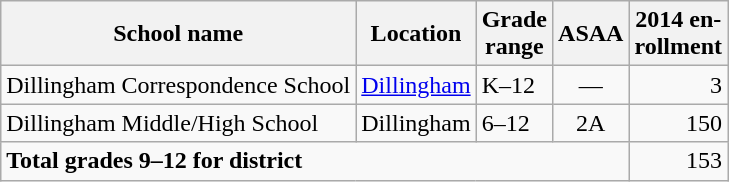<table class="wikitable">
<tr>
<th>School name</th>
<th>Location</th>
<th>Grade<br>range</th>
<th>ASAA</th>
<th>2014 en-<br>rollment</th>
</tr>
<tr>
<td>Dillingham Correspondence School</td>
<td><a href='#'>Dillingham</a></td>
<td>K–12</td>
<td align="center">—</td>
<td align="right">3</td>
</tr>
<tr>
<td>Dillingham Middle/High School</td>
<td>Dillingham</td>
<td>6–12</td>
<td align="center">2A</td>
<td align="right">150</td>
</tr>
<tr>
<td colspan="4"><strong>Total grades 9–12 for district</strong></td>
<td align="right">153</td>
</tr>
</table>
